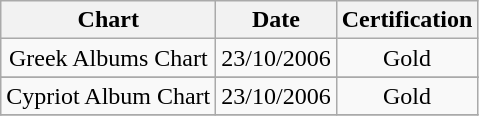<table class="wikitable">
<tr>
<th align="left">Chart</th>
<th align="left">Date</th>
<th align="left">Certification</th>
</tr>
<tr>
<td align="center">Greek Albums Chart</td>
<td align="center">23/10/2006</td>
<td align="center">Gold</td>
</tr>
<tr>
</tr>
<tr>
<td align="center">Cypriot Album Chart</td>
<td align="center">23/10/2006</td>
<td align="center">Gold</td>
</tr>
<tr>
</tr>
</table>
